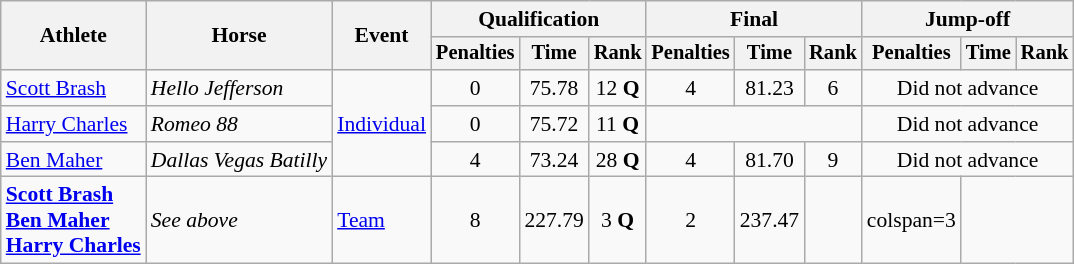<table class=wikitable style=font-size:90%;text-align:center>
<tr>
<th rowspan=2>Athlete</th>
<th rowspan=2>Horse</th>
<th rowspan=2>Event</th>
<th colspan=3>Qualification</th>
<th colspan=3>Final</th>
<th colspan=3>Jump-off</th>
</tr>
<tr style=font-size:95%>
<th>Penalties</th>
<th>Time</th>
<th>Rank</th>
<th>Penalties</th>
<th>Time</th>
<th>Rank</th>
<th>Penalties</th>
<th>Time</th>
<th>Rank</th>
</tr>
<tr>
<td align=left><a href='#'>Scott Brash</a></td>
<td align=left><em>Hello Jefferson</em></td>
<td align=left rowspan=3><a href='#'>Individual</a></td>
<td>0</td>
<td>75.78</td>
<td>12 <strong>Q</strong></td>
<td>4</td>
<td>81.23</td>
<td>6</td>
<td colspan=3>Did not advance</td>
</tr>
<tr>
<td align=left><a href='#'>Harry Charles</a></td>
<td align=left><em>Romeo 88</em></td>
<td>0</td>
<td>75.72</td>
<td>11 <strong>Q</strong></td>
<td colspan=3></td>
<td colspan=3>Did not advance</td>
</tr>
<tr>
<td align=left><a href='#'>Ben Maher</a></td>
<td align=left><em>Dallas Vegas Batilly</em></td>
<td>4</td>
<td>73.24</td>
<td>28  <strong>Q</strong></td>
<td>4</td>
<td>81.70</td>
<td>9</td>
<td colspan=3>Did not advance</td>
</tr>
<tr>
<td align=left><strong><a href='#'>Scott Brash</a></strong><br><strong><a href='#'>Ben Maher</a></strong><br><strong><a href='#'>Harry Charles</a></strong></td>
<td align=left><em>See above</em></td>
<td align=left><a href='#'>Team</a></td>
<td>8</td>
<td>227.79</td>
<td>3 <strong>Q</strong></td>
<td>2</td>
<td>237.47</td>
<td></td>
<td>colspan=3 </td>
</tr>
</table>
